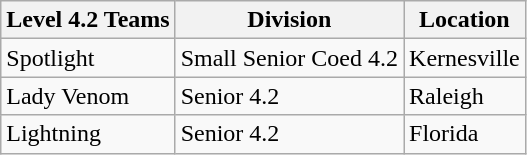<table class="wikitable">
<tr>
<th>Level 4.2 Teams</th>
<th>Division</th>
<th>Location</th>
</tr>
<tr>
<td>Spotlight</td>
<td>Small Senior Coed 4.2</td>
<td>Kernesville</td>
</tr>
<tr>
<td>Lady Venom</td>
<td>Senior 4.2</td>
<td>Raleigh</td>
</tr>
<tr>
<td>Lightning</td>
<td>Senior 4.2</td>
<td>Florida</td>
</tr>
</table>
